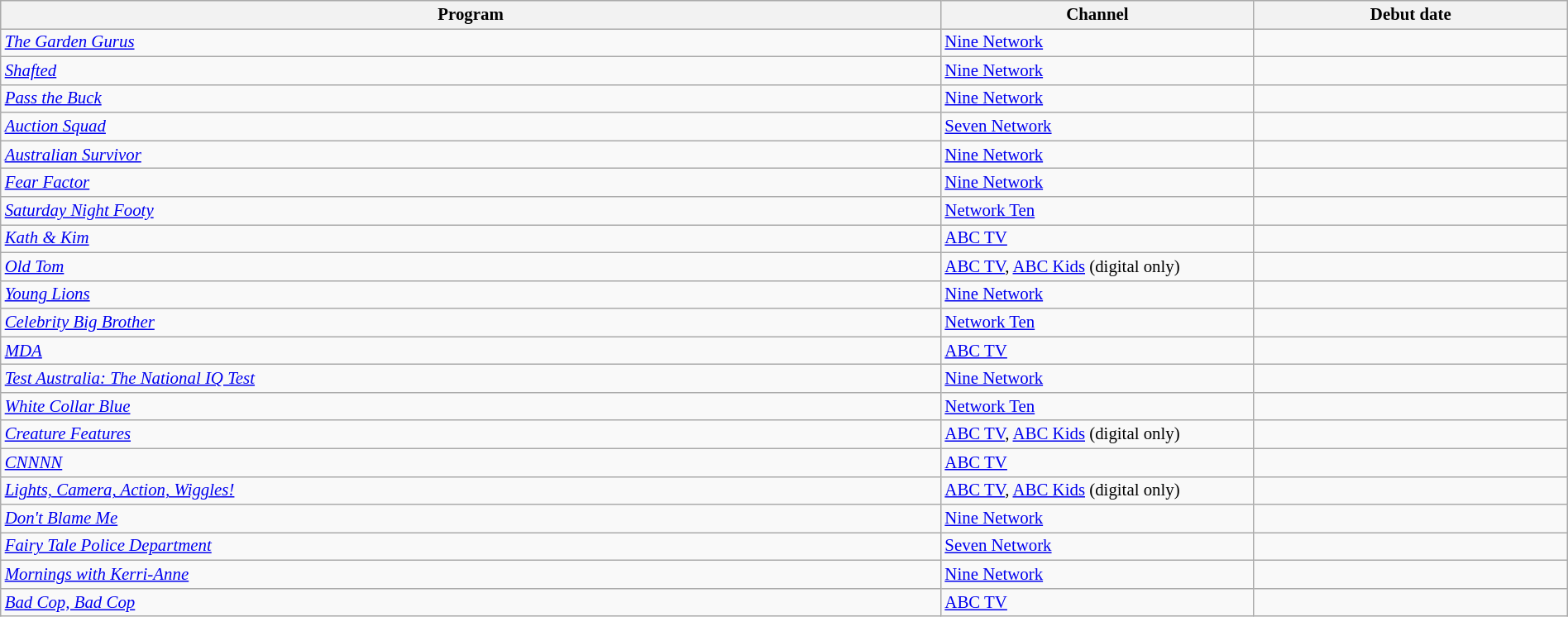<table class="wikitable sortable" width="100%" style="font-size:87%;">
<tr bgcolor="#efefef">
<th width=60%>Program</th>
<th width=20%>Channel</th>
<th width=20%>Debut date</th>
</tr>
<tr>
<td><em><a href='#'>The Garden Gurus</a></em></td>
<td><a href='#'>Nine Network</a></td>
<td></td>
</tr>
<tr>
<td><em><a href='#'>Shafted</a></em></td>
<td><a href='#'>Nine Network</a></td>
<td></td>
</tr>
<tr>
<td><em><a href='#'>Pass the Buck</a></em></td>
<td><a href='#'>Nine Network</a></td>
<td></td>
</tr>
<tr>
<td><em><a href='#'>Auction Squad</a></em></td>
<td><a href='#'>Seven Network</a></td>
<td></td>
</tr>
<tr>
<td><em><a href='#'>Australian Survivor</a></em></td>
<td><a href='#'>Nine Network</a></td>
<td></td>
</tr>
<tr>
<td><em><a href='#'>Fear Factor</a></em></td>
<td><a href='#'>Nine Network</a></td>
<td></td>
</tr>
<tr>
<td><em><a href='#'>Saturday Night Footy</a></em></td>
<td><a href='#'>Network Ten</a></td>
<td></td>
</tr>
<tr>
<td><em><a href='#'>Kath & Kim</a></em></td>
<td><a href='#'>ABC TV</a></td>
<td></td>
</tr>
<tr>
<td><em><a href='#'>Old Tom</a></em></td>
<td><a href='#'>ABC TV</a>, <a href='#'>ABC Kids</a> (digital only)</td>
<td></td>
</tr>
<tr>
<td><em><a href='#'>Young Lions</a></em></td>
<td><a href='#'>Nine Network</a></td>
<td></td>
</tr>
<tr>
<td><em><a href='#'>Celebrity Big Brother</a></em></td>
<td><a href='#'>Network Ten</a></td>
<td></td>
</tr>
<tr>
<td><em><a href='#'>MDA</a></em></td>
<td><a href='#'>ABC TV</a></td>
<td></td>
</tr>
<tr>
<td><em><a href='#'>Test Australia: The National IQ Test</a></em></td>
<td><a href='#'>Nine Network</a></td>
<td></td>
</tr>
<tr>
<td><em><a href='#'>White Collar Blue</a></em></td>
<td><a href='#'>Network Ten</a></td>
<td></td>
</tr>
<tr>
<td><em><a href='#'>Creature Features</a></em></td>
<td><a href='#'>ABC TV</a>, <a href='#'>ABC Kids</a> (digital only)</td>
<td></td>
</tr>
<tr>
<td><em><a href='#'>CNNNN</a></em></td>
<td><a href='#'>ABC TV</a></td>
<td></td>
</tr>
<tr>
<td><em><a href='#'>Lights, Camera, Action, Wiggles!</a></em></td>
<td><a href='#'>ABC TV</a>, <a href='#'>ABC Kids</a> (digital only)</td>
<td></td>
</tr>
<tr>
<td><em><a href='#'>Don't Blame Me</a></em></td>
<td><a href='#'>Nine Network</a></td>
<td></td>
</tr>
<tr>
<td><em><a href='#'>Fairy Tale Police Department</a></em></td>
<td><a href='#'>Seven Network</a></td>
<td></td>
</tr>
<tr>
<td><em><a href='#'>Mornings with Kerri-Anne</a></em></td>
<td><a href='#'>Nine Network</a></td>
<td></td>
</tr>
<tr>
<td><em><a href='#'>Bad Cop, Bad Cop</a></em></td>
<td><a href='#'>ABC TV</a></td>
<td></td>
</tr>
</table>
